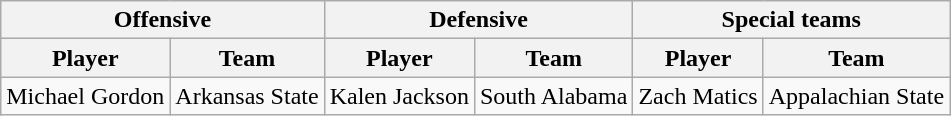<table class="wikitable">
<tr>
<th colspan="2">Offensive</th>
<th colspan="2">Defensive</th>
<th colspan="2">Special teams</th>
</tr>
<tr>
<th>Player</th>
<th>Team</th>
<th>Player</th>
<th>Team</th>
<th>Player</th>
<th>Team</th>
</tr>
<tr>
<td>Michael Gordon</td>
<td>Arkansas State</td>
<td>Kalen Jackson</td>
<td>South Alabama</td>
<td>Zach Matics</td>
<td>Appalachian State</td>
</tr>
</table>
